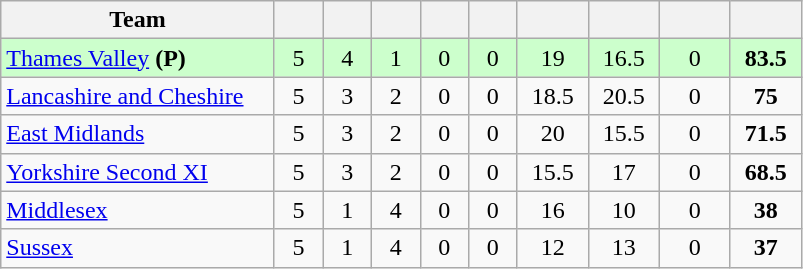<table class="wikitable" style="text-align:center">
<tr>
<th width="175">Team</th>
<th width="25"></th>
<th width="25"></th>
<th width="25"></th>
<th width="25"></th>
<th width="25"></th>
<th width="40"></th>
<th width="40"></th>
<th width="40"></th>
<th width="40"></th>
</tr>
<tr style="background:#cfc">
<td style="text-align:left"><a href='#'>Thames Valley</a> <strong>(P)</strong></td>
<td>5</td>
<td>4</td>
<td>1</td>
<td>0</td>
<td>0</td>
<td>19</td>
<td>16.5</td>
<td>0</td>
<td><strong>83.5</strong></td>
</tr>
<tr>
<td style="text-align:left"><a href='#'>Lancashire and Cheshire</a></td>
<td>5</td>
<td>3</td>
<td>2</td>
<td>0</td>
<td>0</td>
<td>18.5</td>
<td>20.5</td>
<td>0</td>
<td><strong>75</strong></td>
</tr>
<tr>
<td style="text-align:left"><a href='#'>East Midlands</a></td>
<td>5</td>
<td>3</td>
<td>2</td>
<td>0</td>
<td>0</td>
<td>20</td>
<td>15.5</td>
<td>0</td>
<td><strong>71.5</strong></td>
</tr>
<tr>
<td style="text-align:left"><a href='#'>Yorkshire Second XI</a></td>
<td>5</td>
<td>3</td>
<td>2</td>
<td>0</td>
<td>0</td>
<td>15.5</td>
<td>17</td>
<td>0</td>
<td><strong>68.5</strong></td>
</tr>
<tr>
<td style="text-align:left"><a href='#'>Middlesex</a></td>
<td>5</td>
<td>1</td>
<td>4</td>
<td>0</td>
<td>0</td>
<td>16</td>
<td>10</td>
<td>0</td>
<td><strong>38</strong></td>
</tr>
<tr>
<td style="text-align:left"><a href='#'>Sussex</a></td>
<td>5</td>
<td>1</td>
<td>4</td>
<td>0</td>
<td>0</td>
<td>12</td>
<td>13</td>
<td>0</td>
<td><strong>37</strong></td>
</tr>
</table>
